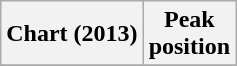<table class="wikitable sortable plainrowheaders">
<tr>
<th scope="col">Chart (2013)</th>
<th scope="col">Peak<br>position</th>
</tr>
<tr>
</tr>
</table>
